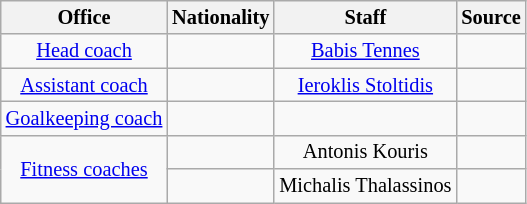<table class="wikitable plainrowheaders sticky-header-multi sortable" style="text-align:center; margin:0px; margin-top:2px; font-size:85%; width=500px">
<tr>
<th>Office</th>
<th>Nationality</th>
<th>Staff</th>
<th>Source</th>
</tr>
<tr>
<td><a href='#'>Head coach</a></td>
<td></td>
<td><a href='#'>Babis Tennes</a></td>
<td></td>
</tr>
<tr>
<td><a href='#'>Assistant coach</a></td>
<td></td>
<td><a href='#'>Ieroklis Stoltidis</a></td>
<td></td>
</tr>
<tr>
<td><a href='#'>Goalkeeping coach</a></td>
<td></td>
<td></td>
<td></td>
</tr>
<tr>
<td rowspan="2"><a href='#'>Fitness coaches</a></td>
<td></td>
<td>Antonis Kouris</td>
<td></td>
</tr>
<tr>
<td></td>
<td>Michalis Thalassinos</td>
<td></td>
</tr>
</table>
